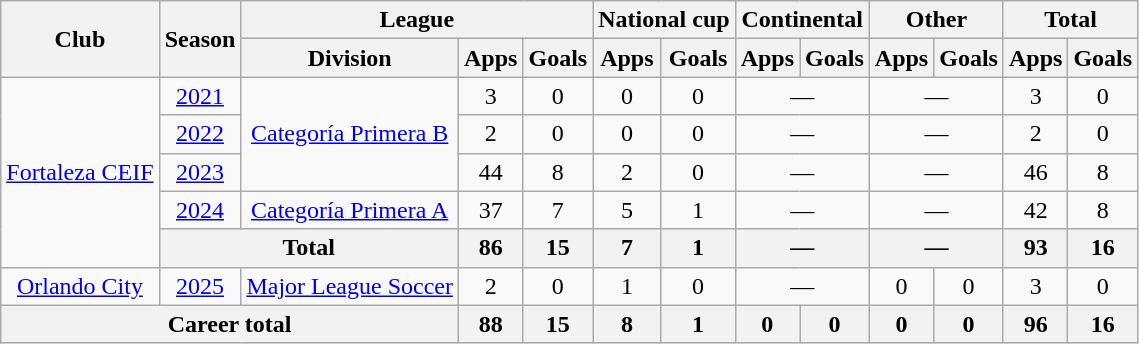<table class="wikitable" style="text-align: center">
<tr>
<th rowspan="2">Club</th>
<th rowspan="2">Season</th>
<th colspan="3">League</th>
<th colspan="2">National cup</th>
<th colspan="2">Continental</th>
<th colspan="2">Other</th>
<th colspan="2">Total</th>
</tr>
<tr>
<th>Division</th>
<th>Apps</th>
<th>Goals</th>
<th>Apps</th>
<th>Goals</th>
<th>Apps</th>
<th>Goals</th>
<th>Apps</th>
<th>Goals</th>
<th>Apps</th>
<th>Goals</th>
</tr>
<tr>
<td rowspan="5"><a href='#'>Fortaleza CEIF</a></td>
<td><a href='#'>2021</a></td>
<td rowspan="3"><a href='#'>Categoría Primera B</a></td>
<td>3</td>
<td>0</td>
<td>0</td>
<td>0</td>
<td colspan="2">—</td>
<td colspan="2">—</td>
<td>3</td>
<td>0</td>
</tr>
<tr>
<td><a href='#'>2022</a></td>
<td>2</td>
<td>0</td>
<td>0</td>
<td>0</td>
<td colspan="2">—</td>
<td colspan="2">—</td>
<td>2</td>
<td>0</td>
</tr>
<tr>
<td><a href='#'>2023</a></td>
<td>44</td>
<td>8</td>
<td>2</td>
<td>0</td>
<td colspan="2">—</td>
<td colspan="2">—</td>
<td>46</td>
<td>8</td>
</tr>
<tr>
<td><a href='#'>2024</a></td>
<td><a href='#'>Categoría Primera A</a></td>
<td>37</td>
<td>7</td>
<td>5</td>
<td>1</td>
<td colspan="2">—</td>
<td colspan="2">—</td>
<td>42</td>
<td>8</td>
</tr>
<tr>
<th colspan="2">Total</th>
<th>86</th>
<th>15</th>
<th>7</th>
<th>1</th>
<th colspan="2">—</th>
<th colspan="2">—</th>
<th>93</th>
<th>16</th>
</tr>
<tr>
<td><a href='#'>Orlando City</a></td>
<td><a href='#'>2025</a></td>
<td><a href='#'>Major League Soccer</a></td>
<td>2</td>
<td>0</td>
<td>1</td>
<td>0</td>
<td colspan="2">—</td>
<td>0</td>
<td>0</td>
<td>3</td>
<td>0</td>
</tr>
<tr>
<th colspan="3"><strong>Career total</strong></th>
<th>88</th>
<th>15</th>
<th>8</th>
<th>1</th>
<th>0</th>
<th>0</th>
<th>0</th>
<th>0</th>
<th>96</th>
<th>16</th>
</tr>
</table>
